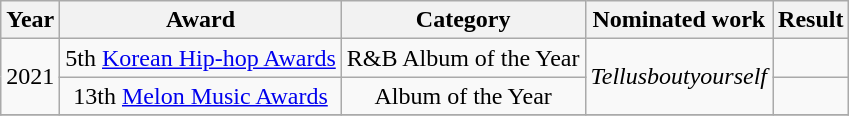<table class="wikitable sortable" style="text-align:center">
<tr>
<th>Year</th>
<th>Award</th>
<th>Category</th>
<th>Nominated work</th>
<th>Result</th>
</tr>
<tr>
<td rowspan=2>2021</td>
<td>5th <a href='#'>Korean Hip-hop Awards</a></td>
<td>R&B Album of the Year</td>
<td rowspan=2><em>Tellusboutyourself</em></td>
<td></td>
</tr>
<tr>
<td>13th <a href='#'>Melon Music Awards</a></td>
<td>Album of the Year</td>
<td></td>
</tr>
<tr>
</tr>
</table>
